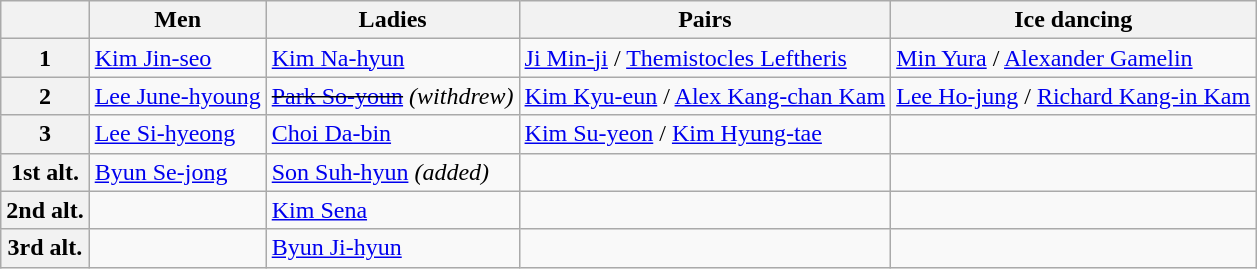<table class="wikitable">
<tr>
<th></th>
<th>Men</th>
<th>Ladies</th>
<th>Pairs</th>
<th>Ice dancing</th>
</tr>
<tr>
<th>1</th>
<td><a href='#'>Kim Jin-seo</a></td>
<td><a href='#'>Kim Na-hyun</a></td>
<td><a href='#'>Ji Min-ji</a> / <a href='#'>Themistocles Leftheris</a></td>
<td><a href='#'>Min Yura</a> / <a href='#'>Alexander Gamelin</a></td>
</tr>
<tr>
<th>2</th>
<td><a href='#'>Lee June-hyoung</a></td>
<td><s><a href='#'>Park So-youn</a></s> <em>(withdrew)</em></td>
<td><a href='#'>Kim Kyu-eun</a> / <a href='#'>Alex Kang-chan Kam</a></td>
<td><a href='#'>Lee Ho-jung</a> / <a href='#'>Richard Kang-in Kam</a></td>
</tr>
<tr>
<th>3</th>
<td><a href='#'>Lee Si-hyeong</a></td>
<td><a href='#'>Choi Da-bin</a></td>
<td><a href='#'>Kim Su-yeon</a> / <a href='#'>Kim Hyung-tae</a></td>
<td></td>
</tr>
<tr>
<th>1st alt.</th>
<td><a href='#'>Byun Se-jong</a></td>
<td><a href='#'>Son Suh-hyun</a> <em>(added)</em></td>
<td></td>
<td></td>
</tr>
<tr>
<th>2nd alt.</th>
<td></td>
<td><a href='#'>Kim Sena</a></td>
<td></td>
<td></td>
</tr>
<tr>
<th>3rd alt.</th>
<td></td>
<td><a href='#'>Byun Ji-hyun</a></td>
<td></td>
<td></td>
</tr>
</table>
